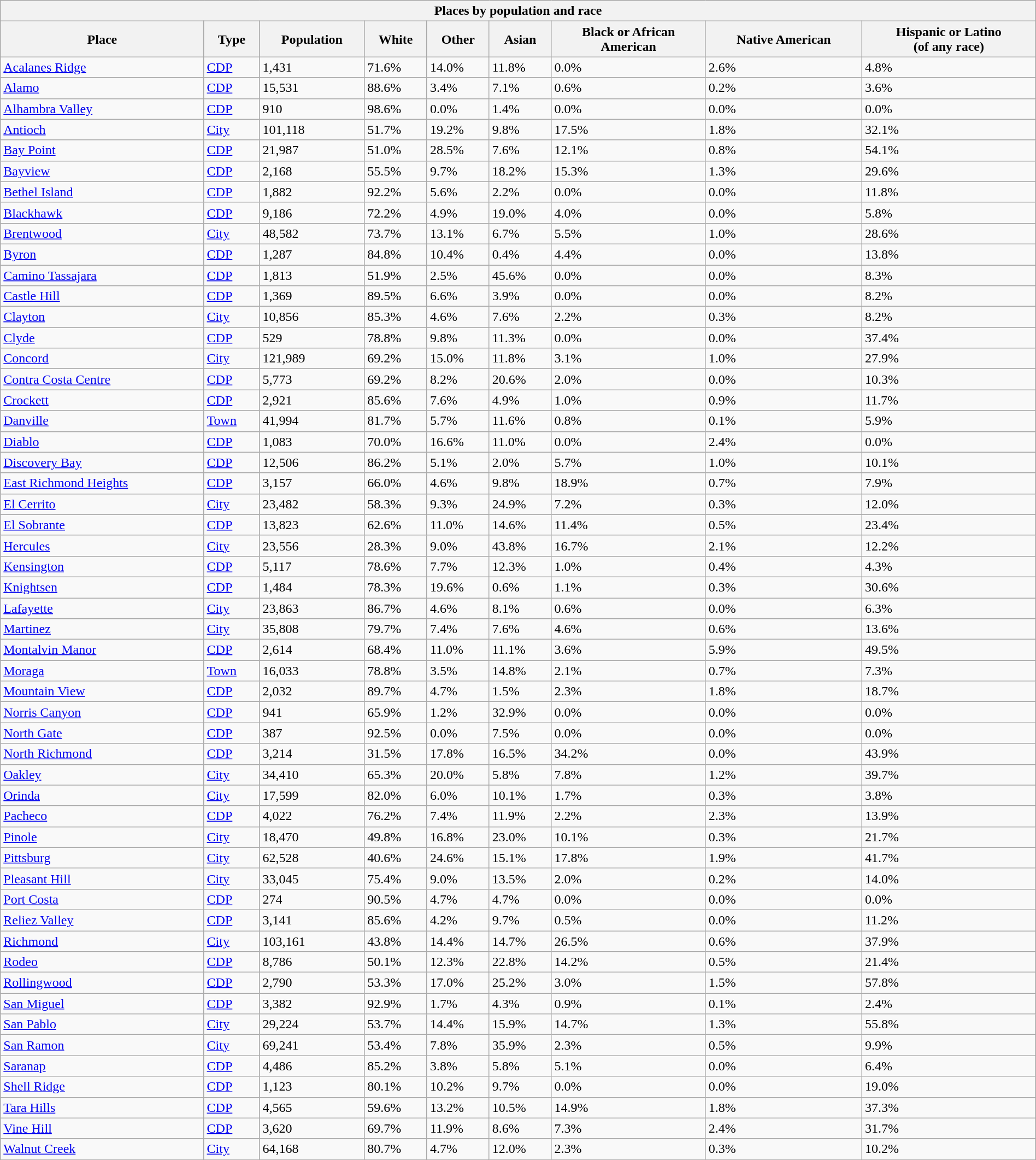<table class="wikitable collapsible collapsed sortable" style="width: 100%;">
<tr>
<th colspan="9">Places by population and race</th>
</tr>
<tr>
<th>Place</th>
<th>Type</th>
<th data-sort-type="number">Population</th>
<th data-sort-type="number">White</th>
<th data-sort-type="number">Other<br></th>
<th data-sort-type="number">Asian</th>
<th data-sort-type="number">Black or African<br>American</th>
<th data-sort-type="number">Native American<br></th>
<th data-sort-type="number">Hispanic or Latino<br>(of any race)</th>
</tr>
<tr>
<td><a href='#'>Acalanes Ridge</a></td>
<td><a href='#'>CDP</a></td>
<td>1,431</td>
<td>71.6%</td>
<td>14.0%</td>
<td>11.8%</td>
<td>0.0%</td>
<td>2.6%</td>
<td>4.8%</td>
</tr>
<tr>
<td><a href='#'>Alamo</a></td>
<td><a href='#'>CDP</a></td>
<td>15,531</td>
<td>88.6%</td>
<td>3.4%</td>
<td>7.1%</td>
<td>0.6%</td>
<td>0.2%</td>
<td>3.6%</td>
</tr>
<tr>
<td><a href='#'>Alhambra Valley</a></td>
<td><a href='#'>CDP</a></td>
<td>910</td>
<td>98.6%</td>
<td>0.0%</td>
<td>1.4%</td>
<td>0.0%</td>
<td>0.0%</td>
<td>0.0%</td>
</tr>
<tr>
<td><a href='#'>Antioch</a></td>
<td><a href='#'>City</a></td>
<td>101,118</td>
<td>51.7%</td>
<td>19.2%</td>
<td>9.8%</td>
<td>17.5%</td>
<td>1.8%</td>
<td>32.1%</td>
</tr>
<tr>
<td><a href='#'>Bay Point</a></td>
<td><a href='#'>CDP</a></td>
<td>21,987</td>
<td>51.0%</td>
<td>28.5%</td>
<td>7.6%</td>
<td>12.1%</td>
<td>0.8%</td>
<td>54.1%</td>
</tr>
<tr>
<td><a href='#'>Bayview</a></td>
<td><a href='#'>CDP</a></td>
<td>2,168</td>
<td>55.5%</td>
<td>9.7%</td>
<td>18.2%</td>
<td>15.3%</td>
<td>1.3%</td>
<td>29.6%</td>
</tr>
<tr>
<td><a href='#'>Bethel Island</a></td>
<td><a href='#'>CDP</a></td>
<td>1,882</td>
<td>92.2%</td>
<td>5.6%</td>
<td>2.2%</td>
<td>0.0%</td>
<td>0.0%</td>
<td>11.8%</td>
</tr>
<tr>
<td><a href='#'>Blackhawk</a></td>
<td><a href='#'>CDP</a></td>
<td>9,186</td>
<td>72.2%</td>
<td>4.9%</td>
<td>19.0%</td>
<td>4.0%</td>
<td>0.0%</td>
<td>5.8%</td>
</tr>
<tr>
<td><a href='#'>Brentwood</a></td>
<td><a href='#'>City</a></td>
<td>48,582</td>
<td>73.7%</td>
<td>13.1%</td>
<td>6.7%</td>
<td>5.5%</td>
<td>1.0%</td>
<td>28.6%</td>
</tr>
<tr>
<td><a href='#'>Byron</a></td>
<td><a href='#'>CDP</a></td>
<td>1,287</td>
<td>84.8%</td>
<td>10.4%</td>
<td>0.4%</td>
<td>4.4%</td>
<td>0.0%</td>
<td>13.8%</td>
</tr>
<tr>
<td><a href='#'>Camino Tassajara</a></td>
<td><a href='#'>CDP</a></td>
<td>1,813</td>
<td>51.9%</td>
<td>2.5%</td>
<td>45.6%</td>
<td>0.0%</td>
<td>0.0%</td>
<td>8.3%</td>
</tr>
<tr>
<td><a href='#'>Castle Hill</a></td>
<td><a href='#'>CDP</a></td>
<td>1,369</td>
<td>89.5%</td>
<td>6.6%</td>
<td>3.9%</td>
<td>0.0%</td>
<td>0.0%</td>
<td>8.2%</td>
</tr>
<tr>
<td><a href='#'>Clayton</a></td>
<td><a href='#'>City</a></td>
<td>10,856</td>
<td>85.3%</td>
<td>4.6%</td>
<td>7.6%</td>
<td>2.2%</td>
<td>0.3%</td>
<td>8.2%</td>
</tr>
<tr>
<td><a href='#'>Clyde</a></td>
<td><a href='#'>CDP</a></td>
<td>529</td>
<td>78.8%</td>
<td>9.8%</td>
<td>11.3%</td>
<td>0.0%</td>
<td>0.0%</td>
<td>37.4%</td>
</tr>
<tr>
<td><a href='#'>Concord</a></td>
<td><a href='#'>City</a></td>
<td>121,989</td>
<td>69.2%</td>
<td>15.0%</td>
<td>11.8%</td>
<td>3.1%</td>
<td>1.0%</td>
<td>27.9%</td>
</tr>
<tr>
<td><a href='#'>Contra Costa Centre</a></td>
<td><a href='#'>CDP</a></td>
<td>5,773</td>
<td>69.2%</td>
<td>8.2%</td>
<td>20.6%</td>
<td>2.0%</td>
<td>0.0%</td>
<td>10.3%</td>
</tr>
<tr>
<td><a href='#'>Crockett</a></td>
<td><a href='#'>CDP</a></td>
<td>2,921</td>
<td>85.6%</td>
<td>7.6%</td>
<td>4.9%</td>
<td>1.0%</td>
<td>0.9%</td>
<td>11.7%</td>
</tr>
<tr>
<td><a href='#'>Danville</a></td>
<td><a href='#'>Town</a></td>
<td>41,994</td>
<td>81.7%</td>
<td>5.7%</td>
<td>11.6%</td>
<td>0.8%</td>
<td>0.1%</td>
<td>5.9%</td>
</tr>
<tr>
<td><a href='#'>Diablo</a></td>
<td><a href='#'>CDP</a></td>
<td>1,083</td>
<td>70.0%</td>
<td>16.6%</td>
<td>11.0%</td>
<td>0.0%</td>
<td>2.4%</td>
<td>0.0%</td>
</tr>
<tr>
<td><a href='#'>Discovery Bay</a></td>
<td><a href='#'>CDP</a></td>
<td>12,506</td>
<td>86.2%</td>
<td>5.1%</td>
<td>2.0%</td>
<td>5.7%</td>
<td>1.0%</td>
<td>10.1%</td>
</tr>
<tr>
<td><a href='#'>East Richmond Heights</a></td>
<td><a href='#'>CDP</a></td>
<td>3,157</td>
<td>66.0%</td>
<td>4.6%</td>
<td>9.8%</td>
<td>18.9%</td>
<td>0.7%</td>
<td>7.9%</td>
</tr>
<tr>
<td><a href='#'>El Cerrito</a></td>
<td><a href='#'>City</a></td>
<td>23,482</td>
<td>58.3%</td>
<td>9.3%</td>
<td>24.9%</td>
<td>7.2%</td>
<td>0.3%</td>
<td>12.0%</td>
</tr>
<tr>
<td><a href='#'>El Sobrante</a></td>
<td><a href='#'>CDP</a></td>
<td>13,823</td>
<td>62.6%</td>
<td>11.0%</td>
<td>14.6%</td>
<td>11.4%</td>
<td>0.5%</td>
<td>23.4%</td>
</tr>
<tr>
<td><a href='#'>Hercules</a></td>
<td><a href='#'>City</a></td>
<td>23,556</td>
<td>28.3%</td>
<td>9.0%</td>
<td>43.8%</td>
<td>16.7%</td>
<td>2.1%</td>
<td>12.2%</td>
</tr>
<tr>
<td><a href='#'>Kensington</a></td>
<td><a href='#'>CDP</a></td>
<td>5,117</td>
<td>78.6%</td>
<td>7.7%</td>
<td>12.3%</td>
<td>1.0%</td>
<td>0.4%</td>
<td>4.3%</td>
</tr>
<tr>
<td><a href='#'>Knightsen</a></td>
<td><a href='#'>CDP</a></td>
<td>1,484</td>
<td>78.3%</td>
<td>19.6%</td>
<td>0.6%</td>
<td>1.1%</td>
<td>0.3%</td>
<td>30.6%</td>
</tr>
<tr>
<td><a href='#'>Lafayette</a></td>
<td><a href='#'>City</a></td>
<td>23,863</td>
<td>86.7%</td>
<td>4.6%</td>
<td>8.1%</td>
<td>0.6%</td>
<td>0.0%</td>
<td>6.3%</td>
</tr>
<tr>
<td><a href='#'>Martinez</a></td>
<td><a href='#'>City</a></td>
<td>35,808</td>
<td>79.7%</td>
<td>7.4%</td>
<td>7.6%</td>
<td>4.6%</td>
<td>0.6%</td>
<td>13.6%</td>
</tr>
<tr>
<td><a href='#'>Montalvin Manor</a></td>
<td><a href='#'>CDP</a></td>
<td>2,614</td>
<td>68.4%</td>
<td>11.0%</td>
<td>11.1%</td>
<td>3.6%</td>
<td>5.9%</td>
<td>49.5%</td>
</tr>
<tr>
<td><a href='#'>Moraga</a></td>
<td><a href='#'>Town</a></td>
<td>16,033</td>
<td>78.8%</td>
<td>3.5%</td>
<td>14.8%</td>
<td>2.1%</td>
<td>0.7%</td>
<td>7.3%</td>
</tr>
<tr>
<td><a href='#'>Mountain View</a></td>
<td><a href='#'>CDP</a></td>
<td>2,032</td>
<td>89.7%</td>
<td>4.7%</td>
<td>1.5%</td>
<td>2.3%</td>
<td>1.8%</td>
<td>18.7%</td>
</tr>
<tr>
<td><a href='#'>Norris Canyon</a></td>
<td><a href='#'>CDP</a></td>
<td>941</td>
<td>65.9%</td>
<td>1.2%</td>
<td>32.9%</td>
<td>0.0%</td>
<td>0.0%</td>
<td>0.0%</td>
</tr>
<tr>
<td><a href='#'>North Gate</a></td>
<td><a href='#'>CDP</a></td>
<td>387</td>
<td>92.5%</td>
<td>0.0%</td>
<td>7.5%</td>
<td>0.0%</td>
<td>0.0%</td>
<td>0.0%</td>
</tr>
<tr>
<td><a href='#'>North Richmond</a></td>
<td><a href='#'>CDP</a></td>
<td>3,214</td>
<td>31.5%</td>
<td>17.8%</td>
<td>16.5%</td>
<td>34.2%</td>
<td>0.0%</td>
<td>43.9%</td>
</tr>
<tr>
<td><a href='#'>Oakley</a></td>
<td><a href='#'>City</a></td>
<td>34,410</td>
<td>65.3%</td>
<td>20.0%</td>
<td>5.8%</td>
<td>7.8%</td>
<td>1.2%</td>
<td>39.7%</td>
</tr>
<tr>
<td><a href='#'>Orinda</a></td>
<td><a href='#'>City</a></td>
<td>17,599</td>
<td>82.0%</td>
<td>6.0%</td>
<td>10.1%</td>
<td>1.7%</td>
<td>0.3%</td>
<td>3.8%</td>
</tr>
<tr>
<td><a href='#'>Pacheco</a></td>
<td><a href='#'>CDP</a></td>
<td>4,022</td>
<td>76.2%</td>
<td>7.4%</td>
<td>11.9%</td>
<td>2.2%</td>
<td>2.3%</td>
<td>13.9%</td>
</tr>
<tr>
<td><a href='#'>Pinole</a></td>
<td><a href='#'>City</a></td>
<td>18,470</td>
<td>49.8%</td>
<td>16.8%</td>
<td>23.0%</td>
<td>10.1%</td>
<td>0.3%</td>
<td>21.7%</td>
</tr>
<tr>
<td><a href='#'>Pittsburg</a></td>
<td><a href='#'>City</a></td>
<td>62,528</td>
<td>40.6%</td>
<td>24.6%</td>
<td>15.1%</td>
<td>17.8%</td>
<td>1.9%</td>
<td>41.7%</td>
</tr>
<tr>
<td><a href='#'>Pleasant Hill</a></td>
<td><a href='#'>City</a></td>
<td>33,045</td>
<td>75.4%</td>
<td>9.0%</td>
<td>13.5%</td>
<td>2.0%</td>
<td>0.2%</td>
<td>14.0%</td>
</tr>
<tr>
<td><a href='#'>Port Costa</a></td>
<td><a href='#'>CDP</a></td>
<td>274</td>
<td>90.5%</td>
<td>4.7%</td>
<td>4.7%</td>
<td>0.0%</td>
<td>0.0%</td>
<td>0.0%</td>
</tr>
<tr>
<td><a href='#'>Reliez Valley</a></td>
<td><a href='#'>CDP</a></td>
<td>3,141</td>
<td>85.6%</td>
<td>4.2%</td>
<td>9.7%</td>
<td>0.5%</td>
<td>0.0%</td>
<td>11.2%</td>
</tr>
<tr>
<td><a href='#'>Richmond</a></td>
<td><a href='#'>City</a></td>
<td>103,161</td>
<td>43.8%</td>
<td>14.4%</td>
<td>14.7%</td>
<td>26.5%</td>
<td>0.6%</td>
<td>37.9%</td>
</tr>
<tr>
<td><a href='#'>Rodeo</a></td>
<td><a href='#'>CDP</a></td>
<td>8,786</td>
<td>50.1%</td>
<td>12.3%</td>
<td>22.8%</td>
<td>14.2%</td>
<td>0.5%</td>
<td>21.4%</td>
</tr>
<tr>
<td><a href='#'>Rollingwood</a></td>
<td><a href='#'>CDP</a></td>
<td>2,790</td>
<td>53.3%</td>
<td>17.0%</td>
<td>25.2%</td>
<td>3.0%</td>
<td>1.5%</td>
<td>57.8%</td>
</tr>
<tr>
<td><a href='#'>San Miguel</a></td>
<td><a href='#'>CDP</a></td>
<td>3,382</td>
<td>92.9%</td>
<td>1.7%</td>
<td>4.3%</td>
<td>0.9%</td>
<td>0.1%</td>
<td>2.4%</td>
</tr>
<tr>
<td><a href='#'>San Pablo</a></td>
<td><a href='#'>City</a></td>
<td>29,224</td>
<td>53.7%</td>
<td>14.4%</td>
<td>15.9%</td>
<td>14.7%</td>
<td>1.3%</td>
<td>55.8%</td>
</tr>
<tr>
<td><a href='#'>San Ramon</a></td>
<td><a href='#'>City</a></td>
<td>69,241</td>
<td>53.4%</td>
<td>7.8%</td>
<td>35.9%</td>
<td>2.3%</td>
<td>0.5%</td>
<td>9.9%</td>
</tr>
<tr>
<td><a href='#'>Saranap</a></td>
<td><a href='#'>CDP</a></td>
<td>4,486</td>
<td>85.2%</td>
<td>3.8%</td>
<td>5.8%</td>
<td>5.1%</td>
<td>0.0%</td>
<td>6.4%</td>
</tr>
<tr>
<td><a href='#'>Shell Ridge</a></td>
<td><a href='#'>CDP</a></td>
<td>1,123</td>
<td>80.1%</td>
<td>10.2%</td>
<td>9.7%</td>
<td>0.0%</td>
<td>0.0%</td>
<td>19.0%</td>
</tr>
<tr>
<td><a href='#'>Tara Hills</a></td>
<td><a href='#'>CDP</a></td>
<td>4,565</td>
<td>59.6%</td>
<td>13.2%</td>
<td>10.5%</td>
<td>14.9%</td>
<td>1.8%</td>
<td>37.3%</td>
</tr>
<tr>
<td><a href='#'>Vine Hill</a></td>
<td><a href='#'>CDP</a></td>
<td>3,620</td>
<td>69.7%</td>
<td>11.9%</td>
<td>8.6%</td>
<td>7.3%</td>
<td>2.4%</td>
<td>31.7%</td>
</tr>
<tr>
<td><a href='#'>Walnut Creek</a></td>
<td><a href='#'>City</a></td>
<td>64,168</td>
<td>80.7%</td>
<td>4.7%</td>
<td>12.0%</td>
<td>2.3%</td>
<td>0.3%</td>
<td>10.2%</td>
</tr>
</table>
